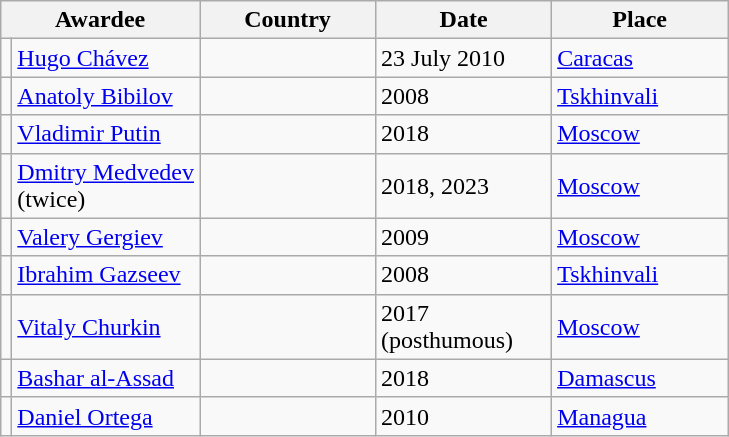<table class="wikitable" style="text-align:left;">
<tr>
<th colspan="2">Awardee</th>
<th style="width:110px;">Country</th>
<th style="width:110px;">Date</th>
<th style="width:110px;">Place</th>
</tr>
<tr>
<td></td>
<td><a href='#'>Hugo Chávez</a></td>
<td></td>
<td>23 July 2010</td>
<td><a href='#'>Caracas</a></td>
</tr>
<tr>
<td></td>
<td><a href='#'>Anatoly Bibilov</a></td>
<td></td>
<td>2008</td>
<td><a href='#'>Tskhinvali</a></td>
</tr>
<tr>
<td></td>
<td><a href='#'>Vladimir Putin</a></td>
<td></td>
<td>2018</td>
<td><a href='#'>Moscow</a></td>
</tr>
<tr>
<td></td>
<td><a href='#'>Dmitry Medvedev</a><br>(twice)</td>
<td></td>
<td>2018, 2023</td>
<td><a href='#'>Moscow</a></td>
</tr>
<tr>
<td></td>
<td><a href='#'>Valery Gergiev</a></td>
<td></td>
<td>2009</td>
<td><a href='#'>Moscow</a></td>
</tr>
<tr>
<td></td>
<td><a href='#'>Ibrahim Gazseev</a></td>
<td></td>
<td>2008</td>
<td><a href='#'>Tskhinvali</a></td>
</tr>
<tr>
<td></td>
<td><a href='#'>Vitaly Churkin</a></td>
<td></td>
<td>2017 (posthumous)</td>
<td><a href='#'>Moscow</a></td>
</tr>
<tr>
<td></td>
<td><a href='#'>Bashar al-Assad</a></td>
<td></td>
<td>2018</td>
<td><a href='#'>Damascus</a></td>
</tr>
<tr>
<td></td>
<td><a href='#'>Daniel Ortega</a></td>
<td></td>
<td>2010</td>
<td><a href='#'>Managua</a></td>
</tr>
</table>
